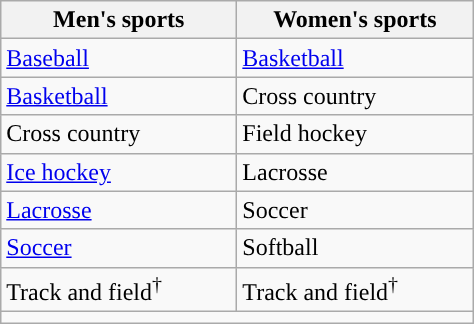<table class="wikitable"; style= "text-align: ">
<tr>
<th width=150px>Men's sports</th>
<th width=150px>Women's sports</th>
</tr>
<tr>
<td><a href='#'>Baseball</a></td>
<td><a href='#'>Basketball</a></td>
</tr>
<tr>
<td><a href='#'>Basketball</a></td>
<td>Cross country</td>
</tr>
<tr>
<td>Cross country</td>
<td>Field hockey</td>
</tr>
<tr>
<td><a href='#'>Ice hockey</a></td>
<td>Lacrosse</td>
</tr>
<tr>
<td><a href='#'>Lacrosse</a></td>
<td>Soccer</td>
</tr>
<tr>
<td><a href='#'>Soccer</a></td>
<td>Softball</td>
</tr>
<tr>
<td>Track and field<sup>†</sup></td>
<td>Track and field<sup>†</sup></td>
</tr>
<tr>
<td colspan="2"></td>
</tr>
</table>
